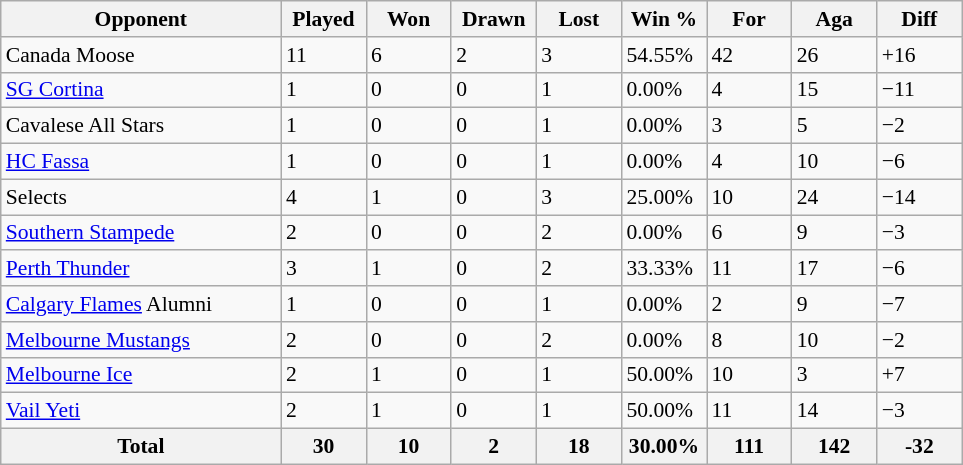<table class="wikitable sortable" style="font-size:90%">
<tr>
<th style="width:180px;">Opponent</th>
<th style="width:50px;">Played</th>
<th style="width:50px;">Won</th>
<th style="width:50px;">Drawn</th>
<th style="width:50px;">Lost</th>
<th style="width:50px;">Win %</th>
<th style="width:50px;">For</th>
<th style="width:50px;">Aga</th>
<th style="width:50px;">Diff</th>
</tr>
<tr>
<td align=left> Canada Moose</td>
<td>11</td>
<td>6</td>
<td>2</td>
<td>3</td>
<td>54.55%</td>
<td>42</td>
<td>26</td>
<td>+16</td>
</tr>
<tr>
<td align=left> <a href='#'>SG Cortina</a></td>
<td>1</td>
<td>0</td>
<td>0</td>
<td>1</td>
<td>0.00%</td>
<td>4</td>
<td>15</td>
<td>−11</td>
</tr>
<tr>
<td align=left> Cavalese All Stars</td>
<td>1</td>
<td>0</td>
<td>0</td>
<td>1</td>
<td>0.00%</td>
<td>3</td>
<td>5</td>
<td>−2</td>
</tr>
<tr>
<td align=left> <a href='#'>HC Fassa</a></td>
<td>1</td>
<td>0</td>
<td>0</td>
<td>1</td>
<td>0.00%</td>
<td>4</td>
<td>10</td>
<td>−6</td>
</tr>
<tr>
<td align=left> Selects</td>
<td>4</td>
<td>1</td>
<td>0</td>
<td>3</td>
<td>25.00%</td>
<td>10</td>
<td>24</td>
<td>−14</td>
</tr>
<tr>
<td align=left> <a href='#'>Southern Stampede</a></td>
<td>2</td>
<td>0</td>
<td>0</td>
<td>2</td>
<td>0.00%</td>
<td>6</td>
<td>9</td>
<td>−3</td>
</tr>
<tr>
<td align=left> <a href='#'>Perth Thunder</a></td>
<td>3</td>
<td>1</td>
<td>0</td>
<td>2</td>
<td>33.33%</td>
<td>11</td>
<td>17</td>
<td>−6</td>
</tr>
<tr>
<td align=left> <a href='#'>Calgary Flames</a> Alumni</td>
<td>1</td>
<td>0</td>
<td>0</td>
<td>1</td>
<td>0.00%</td>
<td>2</td>
<td>9</td>
<td>−7</td>
</tr>
<tr>
<td align=left> <a href='#'>Melbourne Mustangs</a></td>
<td>2</td>
<td>0</td>
<td>0</td>
<td>2</td>
<td>0.00%</td>
<td>8</td>
<td>10</td>
<td>−2</td>
</tr>
<tr>
<td align=left> <a href='#'>Melbourne Ice</a></td>
<td>2</td>
<td>1</td>
<td>0</td>
<td>1</td>
<td>50.00%</td>
<td>10</td>
<td>3</td>
<td>+7</td>
</tr>
<tr>
<td align=left> <a href='#'>Vail Yeti</a></td>
<td>2</td>
<td>1</td>
<td>0</td>
<td>1</td>
<td>50.00%</td>
<td>11</td>
<td>14</td>
<td>−3</td>
</tr>
<tr class="sortbottom">
<th>Total</th>
<th>30</th>
<th>10</th>
<th>2</th>
<th>18</th>
<th>30.00%</th>
<th>111</th>
<th>142</th>
<th>-32</th>
</tr>
</table>
